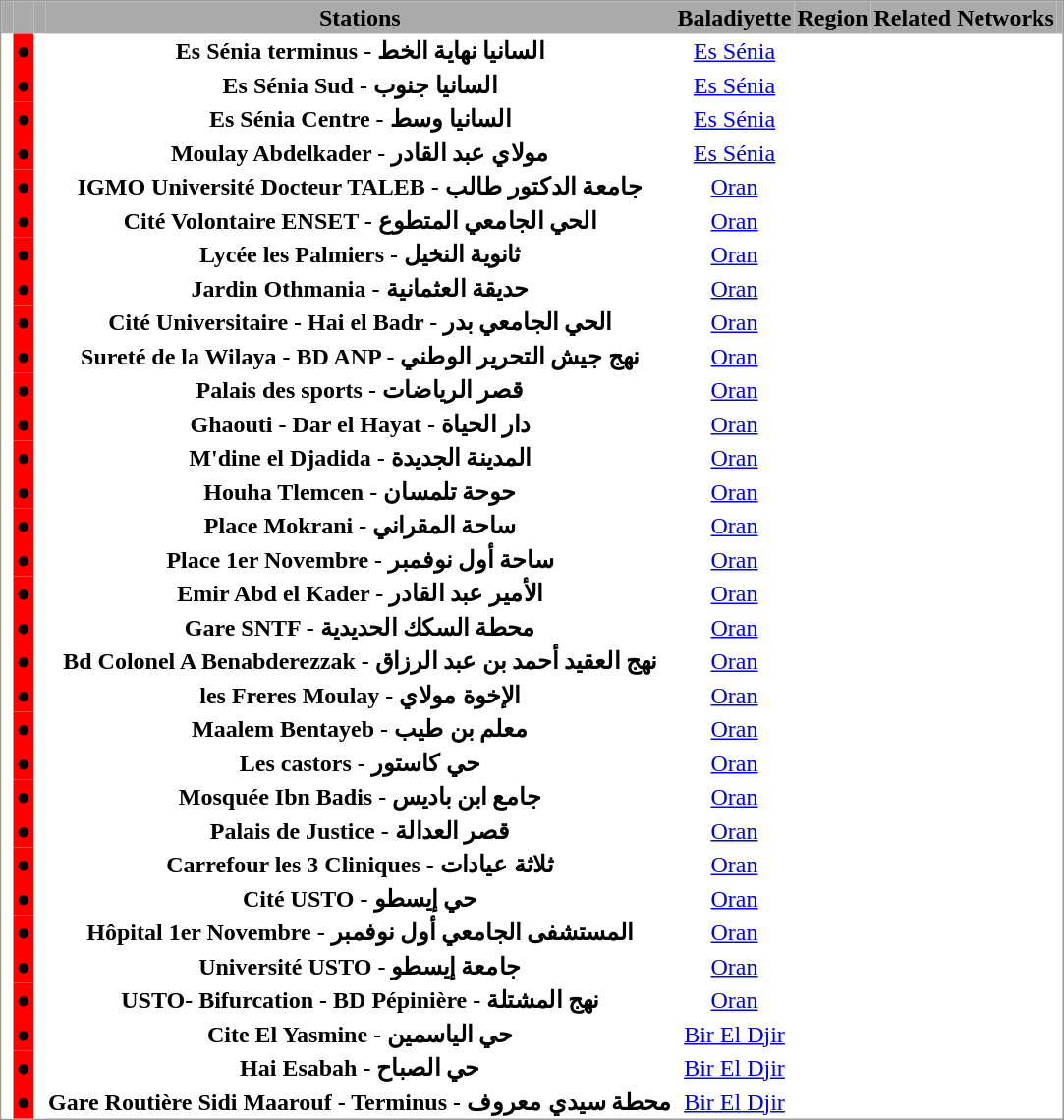<table cellspacing=0 cellpadding=2 border="0" style="border: 1px solid #999; background-color:white; text-align:center;">
<tr bgcolor="#AAAAAA">
<th> </th>
<th> </th>
<th> </th>
<th>Stations</th>
<th>Baladiyette</th>
<th>Region</th>
<th>Related Networks</th>
<th></th>
</tr>
<tr>
<td bgcolor="#ffffff"> </td>
<td bgcolor=red><span>●</span></td>
<td bgcolor="#ffffff"> </td>
<td align=center><strong> Es Sénia terminus - السانيا نهاية الخط</strong></td>
<td><a href='#'>Es Sénia</a></td>
<td align=left></td>
</tr>
<tr>
<td bgcolor="#ffffff"> </td>
<td bgcolor=red><span>●</span></td>
<td bgcolor="#ffffff"> </td>
<td align=center><strong> Es Sénia Sud - السانيا جنوب</strong></td>
<td><a href='#'>Es Sénia</a></td>
<td align=left></td>
</tr>
<tr>
<td bgcolor="#ffffff"> </td>
<td bgcolor=red><span>●</span></td>
<td bgcolor="#ffffff"> </td>
<td align=center><strong> Es Sénia Centre - السانيا وسط</strong></td>
<td><a href='#'>Es Sénia</a></td>
<td align=left></td>
</tr>
<tr>
<td bgcolor="#ffffff"> </td>
<td bgcolor=red><span>●</span></td>
<td bgcolor="#ffffff"> </td>
<td align=center><strong> Moulay Abdelkader - مولاي عبد القادر</strong></td>
<td><a href='#'>Es Sénia</a></td>
<td align=left></td>
</tr>
<tr>
<td bgcolor="#ffffff"> </td>
<td bgcolor=red><span>●</span></td>
<td bgcolor="#ffffff"> </td>
<td align=center><strong> IGMO Université Docteur TALEB - جامعة الدكتور طالب</strong></td>
<td><a href='#'>Oran</a></td>
<td></td>
</tr>
<tr>
<td bgcolor="#ffffff"> </td>
<td bgcolor=red><span>●</span></td>
<td bgcolor="#ffffff"> </td>
<td align=center><strong>Cité Volontaire ENSET - الحي الجامعي المتطوع</strong></td>
<td><a href='#'>Oran</a></td>
<td></td>
</tr>
<tr>
<td bgcolor="#ffffff"> </td>
<td bgcolor=red><span>●</span></td>
<td bgcolor="#ffffff"> </td>
<td align=center><strong>Lycée les Palmiers - ثانوية النخيل</strong></td>
<td><a href='#'>Oran</a></td>
<td></td>
</tr>
<tr>
<td bgcolor="#ffffff"> </td>
<td bgcolor=red><span>●</span></td>
<td bgcolor="#ffffff"> </td>
<td align=center><strong>Jardin Othmania - حديقة العثمانية</strong></td>
<td><a href='#'>Oran</a></td>
<td></td>
</tr>
<tr>
<td bgcolor="#ffffff"> </td>
<td bgcolor=red><span>●</span></td>
<td bgcolor="#ffffff"> </td>
<td align=center><strong>Cité Universitaire - Hai el Badr - الحي الجامعي بدر</strong></td>
<td><a href='#'>Oran</a></td>
<td></td>
</tr>
<tr>
<td bgcolor="#ffffff"> </td>
<td bgcolor=red><span>●</span></td>
<td bgcolor="#ffffff"> </td>
<td align=center><strong>Sureté de la Wilaya - BD ANP - نهج جيش التحرير الوطني</strong></td>
<td><a href='#'>Oran</a></td>
<td></td>
</tr>
<tr>
<td bgcolor="#ffffff"> </td>
<td bgcolor=red><span>●</span></td>
<td bgcolor="#ffffff"> </td>
<td align=center><strong>Palais des sports - قصر الرياضات</strong></td>
<td><a href='#'>Oran</a></td>
<td></td>
</tr>
<tr>
<td bgcolor="#ffffff"> </td>
<td bgcolor=red><span>●</span></td>
<td bgcolor="#ffffff"> </td>
<td align=center><strong>Ghaouti - Dar el Hayat - دار الحياة</strong></td>
<td><a href='#'>Oran</a></td>
<td></td>
</tr>
<tr>
<td bgcolor="#ffffff"> </td>
<td bgcolor=red><span>●</span></td>
<td bgcolor="#ffffff"> </td>
<td align=center><strong>M'dine el Djadida - المدينة الجديدة</strong></td>
<td><a href='#'>Oran</a></td>
<td></td>
</tr>
<tr>
<td bgcolor="#ffffff"> </td>
<td bgcolor=red><span>●</span></td>
<td bgcolor="#ffffff"> </td>
<td align=center><strong>Houha Tlemcen - حوحة تلمسان</strong></td>
<td><a href='#'>Oran</a></td>
<td></td>
</tr>
<tr>
<td bgcolor="#ffffff"> </td>
<td bgcolor=red><span>●</span></td>
<td bgcolor="#ffffff"> </td>
<td align=center><strong>Place Mokrani - ساحة المقراني</strong></td>
<td><a href='#'>Oran</a></td>
<td></td>
</tr>
<tr>
<td bgcolor="#ffffff"> </td>
<td bgcolor=red><span>●</span></td>
<td bgcolor="#ffffff"> </td>
<td align=center><strong>Place 1er Novembre - ساحة أول نوفمبر</strong></td>
<td><a href='#'>Oran</a></td>
<td></td>
</tr>
<tr>
<td bgcolor="#ffffff"> </td>
<td bgcolor=red><span>●</span></td>
<td bgcolor="#ffffff"> </td>
<td align=center><strong>Emir Abd el Kader - الأمير عبد القادر</strong></td>
<td><a href='#'>Oran</a></td>
<td></td>
</tr>
<tr>
<td bgcolor="#ffffff"> </td>
<td bgcolor=red><span>●</span></td>
<td bgcolor="#ffffff"> </td>
<td align=center><strong>Gare SNTF - محطة السكك الحديدية</strong></td>
<td><a href='#'>Oran</a></td>
<td></td>
</tr>
<tr>
<td bgcolor="#ffffff"> </td>
<td bgcolor=red><span>●</span></td>
<td bgcolor="#ffffff"> </td>
<td align=center><strong>Bd Colonel A Benabderezzak - نهج العقيد أحمد بن عبد الرزاق</strong></td>
<td><a href='#'>Oran</a></td>
<td></td>
</tr>
<tr>
<td bgcolor="#ffffff"> </td>
<td bgcolor=red><span>●</span></td>
<td bgcolor="#ffffff"> </td>
<td align=center><strong>les Freres Moulay - الإخوة مولاي</strong></td>
<td><a href='#'>Oran</a></td>
<td></td>
</tr>
<tr>
<td bgcolor="#ffffff"> </td>
<td bgcolor=red><span>●</span></td>
<td bgcolor="#ffffff"> </td>
<td align=center><strong>Maalem Bentayeb - معلم بن طيب</strong></td>
<td><a href='#'>Oran</a></td>
<td></td>
</tr>
<tr>
<td bgcolor="#ffffff"> </td>
<td bgcolor=red><span>●</span></td>
<td bgcolor="#ffffff"> </td>
<td align=center><strong>Les castors - حي كاستور</strong></td>
<td><a href='#'>Oran</a></td>
<td></td>
</tr>
<tr>
<td bgcolor="#ffffff"> </td>
<td bgcolor=red><span>●</span></td>
<td bgcolor="#ffffff"> </td>
<td align=center><strong>Mosquée Ibn Badis - جامع ابن باديس</strong></td>
<td><a href='#'>Oran</a></td>
<td></td>
</tr>
<tr>
<td bgcolor="#ffffff"> </td>
<td bgcolor=red><span>●</span></td>
<td bgcolor="#ffffff"> </td>
<td align=center><strong>Palais de Justice - قصر العدالة</strong></td>
<td><a href='#'>Oran</a></td>
<td></td>
</tr>
<tr>
<td bgcolor="#ffffff"> </td>
<td bgcolor=red><span>●</span></td>
<td bgcolor="#ffffff"> </td>
<td align=center><strong>Carrefour les 3 Cliniques - ثلاثة عيادات</strong></td>
<td><a href='#'>Oran</a></td>
<td></td>
</tr>
<tr>
<td bgcolor="#ffffff"> </td>
<td bgcolor=red><span>●</span></td>
<td bgcolor="#ffffff"> </td>
<td align=center><strong>Cité USTO - حي إيسطو</strong></td>
<td><a href='#'>Oran</a></td>
<td></td>
</tr>
<tr>
<td bgcolor="#ffffff"> </td>
<td bgcolor=red><span>●</span></td>
<td bgcolor="#ffffff"> </td>
<td align=center><strong>Hôpital 1er Novembre - المستشفى الجامعي أول نوفمبر</strong></td>
<td><a href='#'>Oran</a></td>
<td></td>
</tr>
<tr>
<td bgcolor="#ffffff"> </td>
<td bgcolor=red><span>●</span></td>
<td bgcolor="#ffffff"> </td>
<td align=center><strong>Université USTO - جامعة إيسطو</strong></td>
<td><a href='#'>Oran</a></td>
<td></td>
</tr>
<tr>
<td bgcolor="#ffffff"> </td>
<td bgcolor=red><span>●</span></td>
<td bgcolor="#ffffff"> </td>
<td align=center><strong>USTO- Bifurcation - BD Pépinière - نهج المشتلة</strong></td>
<td><a href='#'>Oran</a></td>
<td></td>
</tr>
<tr>
<td bgcolor="#ffffff"> </td>
<td bgcolor=red><span>●</span></td>
<td bgcolor="#ffffff"> </td>
<td align=center><strong>Cite El Yasmine	- حي الياسمين</strong></td>
<td><a href='#'>Bir El Djir</a></td>
<td></td>
</tr>
<tr>
<td bgcolor="#ffffff"> </td>
<td bgcolor=red><span>●</span></td>
<td bgcolor="#ffffff"> </td>
<td align=center><strong>Hai Esabah - حي الصباح</strong></td>
<td><a href='#'>Bir El Djir</a></td>
<td></td>
</tr>
<tr>
<td bgcolor="#ffffff"> </td>
<td bgcolor=red><span>●</span></td>
<td bgcolor="#ffffff"> </td>
<td align=center><strong>Gare Routière Sidi Maarouf - Terminus - محطة سيدي معروف</strong></td>
<td><a href='#'>Bir El Djir</a></td>
<td></td>
</tr>
</table>
